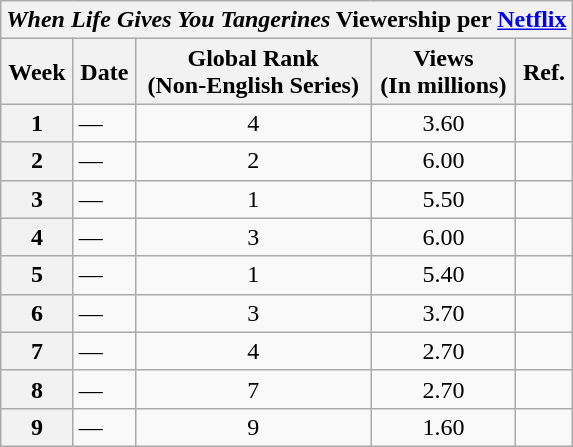<table class="wikitable sortable" style="text-align:center; white-space:nowrap;">
<tr>
<th colspan="5"><em>When Life Gives You Tangerines</em> Viewership per <a href='#'>Netflix</a></th>
</tr>
<tr>
<th>Week</th>
<th>Date</th>
<th>Global Rank<br>(Non-English Series)</th>
<th>Views<br>(In millions)</th>
<th>Ref.</th>
</tr>
<tr>
<th>1</th>
<td align="left">—</td>
<td>4</td>
<td>3.60</td>
<td></td>
</tr>
<tr>
<th>2</th>
<td align="left">—</td>
<td>2</td>
<td>6.00</td>
<td></td>
</tr>
<tr>
<th>3</th>
<td align="left">—</td>
<td>1</td>
<td>5.50</td>
<td></td>
</tr>
<tr>
<th>4</th>
<td align="left">—</td>
<td>3</td>
<td>6.00</td>
<td></td>
</tr>
<tr>
<th>5</th>
<td align="left">—</td>
<td>1</td>
<td>5.40</td>
<td></td>
</tr>
<tr>
<th>6</th>
<td align="left">—</td>
<td>3</td>
<td>3.70</td>
<td></td>
</tr>
<tr>
<th>7</th>
<td align="left">—</td>
<td>4</td>
<td>2.70</td>
<td></td>
</tr>
<tr>
<th>8</th>
<td align="left">—</td>
<td>7</td>
<td>2.70</td>
<td></td>
</tr>
<tr>
<th>9</th>
<td align="left">—</td>
<td>9</td>
<td>1.60</td>
<td></td>
</tr>
</table>
